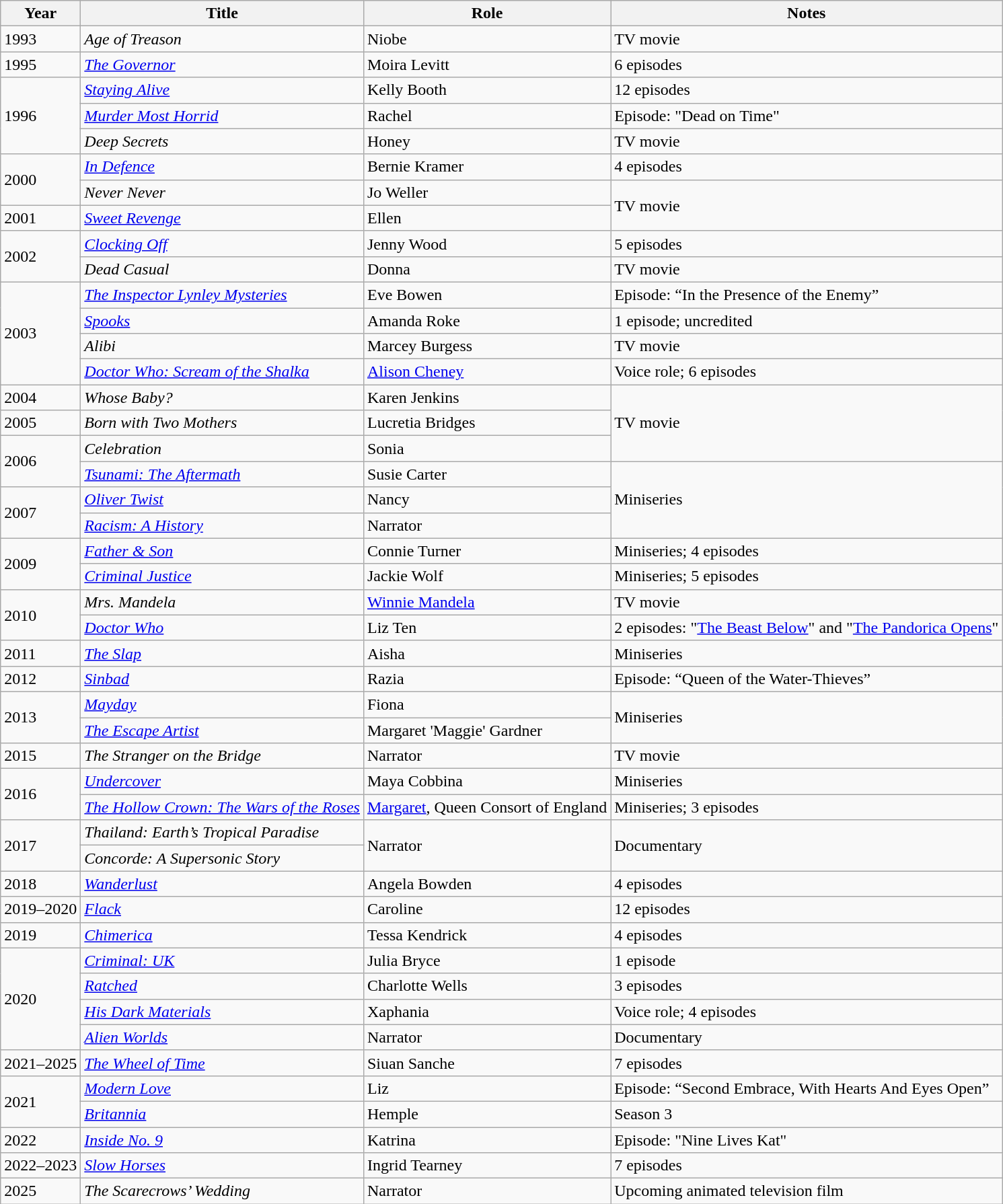<table class="wikitable sortable">
<tr>
<th>Year</th>
<th>Title</th>
<th>Role</th>
<th class="unsortable">Notes</th>
</tr>
<tr>
<td>1993</td>
<td><em>Age of Treason</em></td>
<td>Niobe</td>
<td>TV movie</td>
</tr>
<tr>
<td>1995</td>
<td><em><a href='#'>The Governor</a></em></td>
<td>Moira Levitt</td>
<td>6 episodes</td>
</tr>
<tr>
<td rowspan=3>1996</td>
<td><em><a href='#'>Staying Alive</a></em></td>
<td>Kelly Booth</td>
<td>12 episodes</td>
</tr>
<tr>
<td><em><a href='#'>Murder Most Horrid</a></em></td>
<td>Rachel</td>
<td>Episode: "Dead on Time"</td>
</tr>
<tr>
<td><em>Deep Secrets</em></td>
<td>Honey</td>
<td>TV movie</td>
</tr>
<tr>
<td rowspan=2>2000</td>
<td><em><a href='#'>In Defence</a></em></td>
<td>Bernie Kramer</td>
<td>4 episodes</td>
</tr>
<tr>
<td><em>Never Never</em></td>
<td>Jo Weller</td>
<td rowspan=2>TV movie</td>
</tr>
<tr>
<td>2001</td>
<td><em><a href='#'>Sweet Revenge</a></em></td>
<td>Ellen</td>
</tr>
<tr>
<td rowspan=2>2002</td>
<td><em><a href='#'>Clocking Off</a></em></td>
<td>Jenny Wood</td>
<td>5 episodes</td>
</tr>
<tr>
<td><em>Dead Casual</em></td>
<td>Donna</td>
<td>TV movie</td>
</tr>
<tr>
<td rowspan=4>2003</td>
<td><em><a href='#'>The Inspector Lynley Mysteries</a></em></td>
<td>Eve Bowen</td>
<td>Episode: “In the Presence of the Enemy”</td>
</tr>
<tr>
<td><em><a href='#'>Spooks</a></em></td>
<td>Amanda Roke</td>
<td>1 episode; uncredited</td>
</tr>
<tr>
<td><em>Alibi</em></td>
<td>Marcey Burgess</td>
<td>TV movie</td>
</tr>
<tr>
<td><em><a href='#'>Doctor Who: Scream of the Shalka</a></em></td>
<td><a href='#'>Alison Cheney</a></td>
<td>Voice role; 6 episodes</td>
</tr>
<tr>
<td>2004</td>
<td><em>Whose Baby?</em></td>
<td>Karen Jenkins</td>
<td rowspan=3>TV movie</td>
</tr>
<tr>
<td>2005</td>
<td><em>Born with Two Mothers</em></td>
<td>Lucretia Bridges</td>
</tr>
<tr>
<td rowspan=2>2006</td>
<td><em>Celebration</em></td>
<td>Sonia</td>
</tr>
<tr>
<td><em><a href='#'>Tsunami: The Aftermath</a></em></td>
<td>Susie Carter</td>
<td rowspan=3>Miniseries</td>
</tr>
<tr>
<td rowspan=2>2007</td>
<td><em><a href='#'>Oliver Twist</a></em></td>
<td>Nancy</td>
</tr>
<tr>
<td><em><a href='#'>Racism: A History</a></em></td>
<td>Narrator</td>
</tr>
<tr>
<td rowspan=2>2009</td>
<td><em> <a href='#'>Father & Son</a></em></td>
<td>Connie Turner</td>
<td>Miniseries; 4 episodes</td>
</tr>
<tr>
<td><em><a href='#'>Criminal Justice</a></em></td>
<td>Jackie Wolf</td>
<td>Miniseries; 5 episodes</td>
</tr>
<tr>
<td rowspan=2>2010</td>
<td><em>Mrs. Mandela</em></td>
<td><a href='#'>Winnie Mandela</a></td>
<td>TV movie</td>
</tr>
<tr>
<td><em><a href='#'>Doctor Who</a></em></td>
<td>Liz Ten</td>
<td>2 episodes: "<a href='#'>The Beast Below</a>" and "<a href='#'>The Pandorica Opens</a>"</td>
</tr>
<tr>
<td>2011</td>
<td><em><a href='#'>The Slap</a></em></td>
<td>Aisha</td>
<td>Miniseries</td>
</tr>
<tr>
<td>2012</td>
<td><em><a href='#'>Sinbad</a></em></td>
<td>Razia</td>
<td>Episode: “Queen of the Water-Thieves”</td>
</tr>
<tr>
<td rowspan=2>2013</td>
<td><em><a href='#'>Mayday</a></em></td>
<td>Fiona</td>
<td rowspan=2>Miniseries</td>
</tr>
<tr>
<td><em><a href='#'>The Escape Artist</a></em></td>
<td>Margaret 'Maggie' Gardner</td>
</tr>
<tr>
<td>2015</td>
<td><em>The Stranger on the Bridge</em></td>
<td>Narrator</td>
<td>TV movie</td>
</tr>
<tr>
<td rowspan=2>2016</td>
<td><em><a href='#'>Undercover</a></em></td>
<td>Maya Cobbina</td>
<td>Miniseries</td>
</tr>
<tr>
<td><em><a href='#'>The Hollow Crown: The Wars of the Roses</a></em></td>
<td><a href='#'>Margaret</a>, Queen Consort of England</td>
<td>Miniseries; 3 episodes</td>
</tr>
<tr>
<td rowspan=2>2017</td>
<td><em>Thailand: Earth’s Tropical Paradise</em></td>
<td rowspan=2>Narrator</td>
<td rowspan=2>Documentary</td>
</tr>
<tr>
<td><em>Concorde: A Supersonic Story</em></td>
</tr>
<tr>
<td>2018</td>
<td><em><a href='#'>Wanderlust</a></em></td>
<td>Angela Bowden</td>
<td>4 episodes</td>
</tr>
<tr>
<td>2019–2020</td>
<td><em><a href='#'>Flack</a></em></td>
<td>Caroline</td>
<td>12 episodes</td>
</tr>
<tr>
<td>2019</td>
<td><em><a href='#'>Chimerica</a></em></td>
<td>Tessa Kendrick</td>
<td>4 episodes</td>
</tr>
<tr>
<td rowspan=4>2020</td>
<td><em><a href='#'>Criminal: UK</a></em></td>
<td>Julia Bryce</td>
<td>1 episode</td>
</tr>
<tr>
<td><em><a href='#'>Ratched</a></em></td>
<td>Charlotte Wells</td>
<td>3 episodes</td>
</tr>
<tr>
<td><em><a href='#'>His Dark Materials</a></em></td>
<td>Xaphania</td>
<td>Voice role; 4 episodes</td>
</tr>
<tr>
<td><em><a href='#'>Alien Worlds</a></em></td>
<td>Narrator</td>
<td>Documentary</td>
</tr>
<tr>
<td>2021–2025</td>
<td><em><a href='#'>The Wheel of Time</a></em></td>
<td>Siuan Sanche</td>
<td>7 episodes</td>
</tr>
<tr>
<td rowspan=2>2021</td>
<td><em><a href='#'>Modern Love</a></em></td>
<td>Liz</td>
<td>Episode: “Second Embrace, With Hearts And Eyes Open”</td>
</tr>
<tr>
<td><em><a href='#'>Britannia</a></em></td>
<td>Hemple</td>
<td>Season 3</td>
</tr>
<tr>
<td>2022</td>
<td><em><a href='#'>Inside No. 9</a></em></td>
<td>Katrina</td>
<td>Episode: "Nine Lives Kat"</td>
</tr>
<tr>
<td>2022–2023</td>
<td><em><a href='#'>Slow Horses</a></em></td>
<td>Ingrid Tearney</td>
<td>7 episodes</td>
</tr>
<tr>
<td>2025</td>
<td><em>The Scarecrows’ Wedding</em></td>
<td>Narrator</td>
<td>Upcoming animated television film</td>
</tr>
</table>
